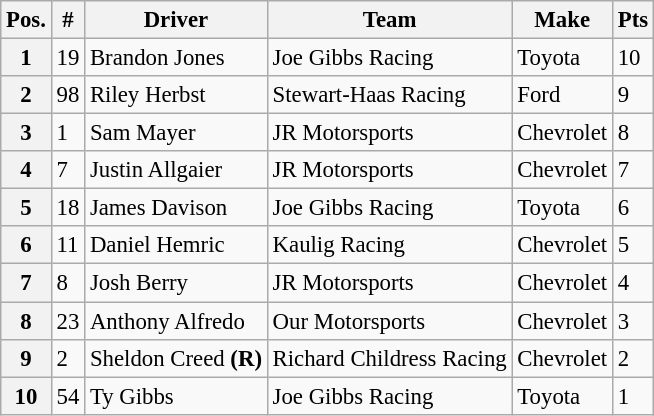<table class="wikitable" style="font-size:95%">
<tr>
<th>Pos.</th>
<th>#</th>
<th>Driver</th>
<th>Team</th>
<th>Make</th>
<th>Pts</th>
</tr>
<tr>
<th>1</th>
<td>19</td>
<td>Brandon Jones</td>
<td>Joe Gibbs Racing</td>
<td>Toyota</td>
<td>10</td>
</tr>
<tr>
<th>2</th>
<td>98</td>
<td>Riley Herbst</td>
<td>Stewart-Haas Racing</td>
<td>Ford</td>
<td>9</td>
</tr>
<tr>
<th>3</th>
<td>1</td>
<td>Sam Mayer</td>
<td>JR Motorsports</td>
<td>Chevrolet</td>
<td>8</td>
</tr>
<tr>
<th>4</th>
<td>7</td>
<td>Justin Allgaier</td>
<td>JR Motorsports</td>
<td>Chevrolet</td>
<td>7</td>
</tr>
<tr>
<th>5</th>
<td>18</td>
<td>James Davison</td>
<td>Joe Gibbs Racing</td>
<td>Toyota</td>
<td>6</td>
</tr>
<tr>
<th>6</th>
<td>11</td>
<td>Daniel Hemric</td>
<td>Kaulig Racing</td>
<td>Chevrolet</td>
<td>5</td>
</tr>
<tr>
<th>7</th>
<td>8</td>
<td>Josh Berry</td>
<td>JR Motorsports</td>
<td>Chevrolet</td>
<td>4</td>
</tr>
<tr>
<th>8</th>
<td>23</td>
<td>Anthony Alfredo</td>
<td>Our Motorsports</td>
<td>Chevrolet</td>
<td>3</td>
</tr>
<tr>
<th>9</th>
<td>2</td>
<td>Sheldon Creed <strong>(R)</strong></td>
<td>Richard Childress Racing</td>
<td>Chevrolet</td>
<td>2</td>
</tr>
<tr>
<th>10</th>
<td>54</td>
<td>Ty Gibbs</td>
<td>Joe Gibbs Racing</td>
<td>Toyota</td>
<td>1</td>
</tr>
</table>
